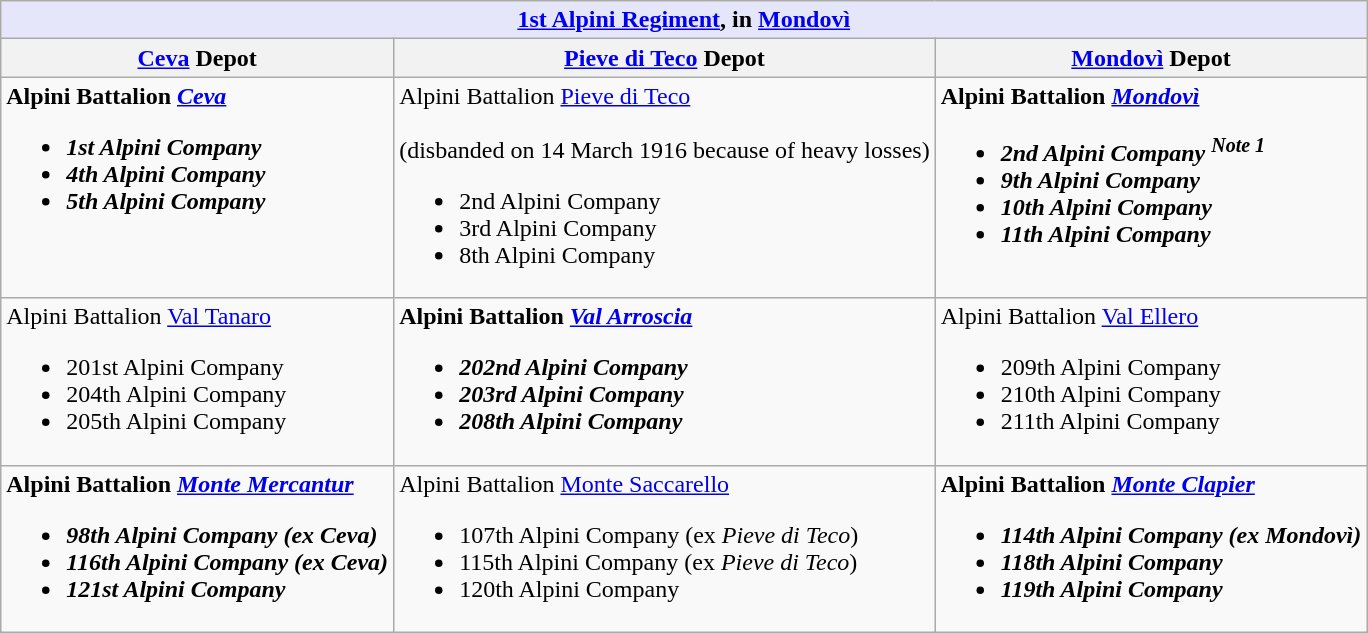<table class="wikitable">
<tr>
<th style="align: center; background: lavender;" colspan="3"><strong><a href='#'>1st Alpini Regiment</a></strong>, in <a href='#'>Mondovì</a></th>
</tr>
<tr>
<th><a href='#'>Ceva</a> Depot</th>
<th><a href='#'>Pieve di Teco</a> Depot</th>
<th><a href='#'>Mondovì</a> Depot</th>
</tr>
<tr style="vertical-align: top;">
<td> <strong>Alpini Battalion <em><a href='#'>Ceva</a><strong><em><br><ul><li> 1st Alpini Company</li><li> 4th Alpini Company</li><li> 5th Alpini Company</li></ul></td>
<td> </strong>Alpini Battalion </em><a href='#'>Pieve di Teco</a></em></strong><br><br>(disbanded on 14 March 1916 because of heavy losses)<ul><li> 2nd Alpini Company</li><li> 3rd Alpini Company</li><li> 8th Alpini Company</li></ul></td>
<td> <strong>Alpini Battalion <em><a href='#'>Mondovì</a><strong><em><br><ul><li> 2nd Alpini Company <sup>Note 1</sup></li><li> 9th Alpini Company</li><li> 10th Alpini Company</li><li> 11th Alpini Company</li></ul></td>
</tr>
<tr style="vertical-align: top;">
<td> </strong>Alpini Battalion </em><a href='#'>Val Tanaro</a></em></strong><br><ul><li> 201st Alpini Company</li><li> 204th Alpini Company</li><li> 205th Alpini Company</li></ul></td>
<td> <strong>Alpini Battalion <em><a href='#'>Val Arroscia</a><strong><em><br><ul><li> 202nd Alpini Company</li><li> 203rd Alpini Company</li><li> 208th Alpini Company</li></ul></td>
<td> </strong>Alpini Battalion </em><a href='#'>Val Ellero</a></em></strong><br><ul><li> 209th Alpini Company</li><li> 210th Alpini Company</li><li> 211th Alpini Company</li></ul></td>
</tr>
<tr style="vertical-align: top;">
<td> <strong>Alpini Battalion <em><a href='#'>Monte Mercantur</a><strong><em><br><ul><li> 98th Alpini Company (ex </em>Ceva<em>)</li><li> 116th Alpini Company (ex </em>Ceva<em>)</li><li> 121st Alpini Company</li></ul></td>
<td> </strong>Alpini Battalion </em><a href='#'>Monte Saccarello</a></em></strong><br><ul><li> 107th Alpini Company (ex <em>Pieve di Teco</em>)</li><li> 115th Alpini Company (ex <em>Pieve di Teco</em>)</li><li> 120th Alpini Company</li></ul></td>
<td> <strong>Alpini Battalion <em><a href='#'>Monte Clapier</a><strong><em><br><ul><li> 114th Alpini Company (ex </em>Mondovì<em>)</li><li> 118th Alpini Company</li><li> 119th Alpini Company</li></ul></td>
</tr>
</table>
